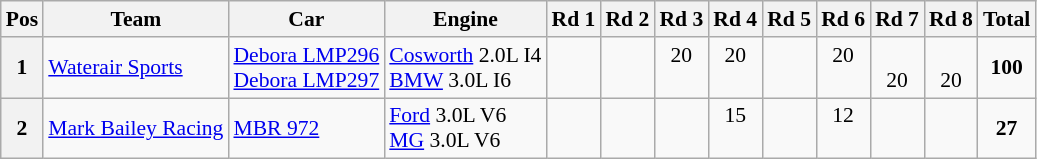<table class="wikitable" style="font-size: 90%;">
<tr>
<th>Pos</th>
<th>Team</th>
<th>Car</th>
<th>Engine</th>
<th>Rd 1</th>
<th>Rd 2</th>
<th>Rd 3</th>
<th>Rd 4</th>
<th>Rd 5</th>
<th>Rd 6</th>
<th>Rd 7</th>
<th>Rd 8</th>
<th>Total</th>
</tr>
<tr>
<th>1</th>
<td> <a href='#'>Waterair Sports</a></td>
<td><a href='#'>Debora LMP296</a><br><a href='#'>Debora LMP297</a></td>
<td><a href='#'>Cosworth</a> 2.0L I4<br><a href='#'>BMW</a> 3.0L I6</td>
<td></td>
<td></td>
<td align="center">20<br><br></td>
<td align="center">20<br><br></td>
<td></td>
<td align="center">20<br><br></td>
<td align="center"><br>20</td>
<td align="center"><br>20</td>
<td align="center"><strong>100</strong></td>
</tr>
<tr>
<th>2</th>
<td> <a href='#'>Mark Bailey Racing</a></td>
<td><a href='#'>MBR 972</a></td>
<td><a href='#'>Ford</a> 3.0L V6<br><a href='#'>MG</a> 3.0L V6</td>
<td></td>
<td></td>
<td></td>
<td align="center">15<br><br></td>
<td></td>
<td align="center">12<br><br></td>
<td></td>
<td></td>
<td align="center"><strong>27</strong></td>
</tr>
</table>
